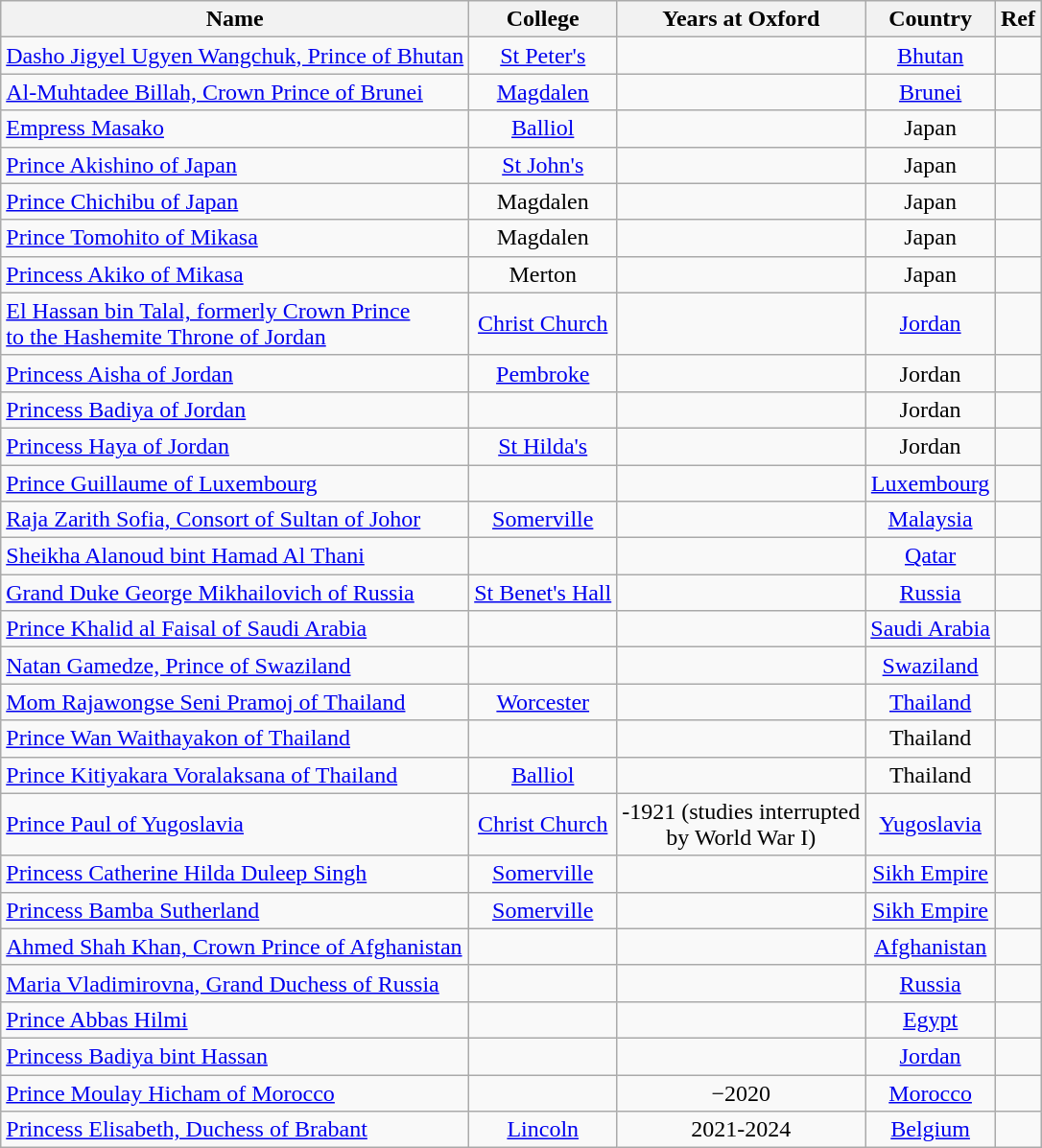<table class="wikitable sortable" style="text-align:center; vertical-align:top;">
<tr>
<th>Name</th>
<th>College</th>
<th>Years at Oxford</th>
<th>Country</th>
<th>Ref</th>
</tr>
<tr>
<td style="text-align:left;"><a href='#'>Dasho Jigyel Ugyen Wangchuk, Prince of Bhutan</a></td>
<td><a href='#'>St Peter's</a></td>
<td></td>
<td><a href='#'>Bhutan</a></td>
<td></td>
</tr>
<tr>
<td style="text-align:left;"><a href='#'>Al-Muhtadee Billah, Crown Prince of Brunei</a></td>
<td><a href='#'>Magdalen</a></td>
<td></td>
<td><a href='#'>Brunei</a></td>
<td></td>
</tr>
<tr>
<td style="text-align:left;"><a href='#'>Empress Masako</a></td>
<td><a href='#'>Balliol</a></td>
<td></td>
<td>Japan</td>
<td></td>
</tr>
<tr>
<td style="text-align:left;"><a href='#'>Prince Akishino of Japan</a></td>
<td><a href='#'>St John's</a></td>
<td></td>
<td>Japan</td>
<td></td>
</tr>
<tr>
<td style="text-align:left;"><a href='#'>Prince Chichibu of Japan</a></td>
<td>Magdalen</td>
<td></td>
<td>Japan</td>
<td></td>
</tr>
<tr>
<td style="text-align:left;"><a href='#'>Prince Tomohito of Mikasa</a></td>
<td>Magdalen</td>
<td></td>
<td>Japan</td>
<td></td>
</tr>
<tr>
<td style="text-align:left;"><a href='#'>Princess Akiko of Mikasa</a></td>
<td>Merton</td>
<td></td>
<td>Japan</td>
<td></td>
</tr>
<tr>
<td style="text-align:left;"><a href='#'>El Hassan bin Talal, formerly Crown Prince<br>to the Hashemite Throne of Jordan</a></td>
<td><a href='#'>Christ Church</a></td>
<td></td>
<td><a href='#'>Jordan</a></td>
<td></td>
</tr>
<tr>
<td style="text-align:left;"><a href='#'>Princess Aisha of Jordan</a></td>
<td><a href='#'>Pembroke</a></td>
<td></td>
<td>Jordan</td>
<td></td>
</tr>
<tr>
<td style="text-align:left;"><a href='#'>Princess Badiya of Jordan</a></td>
<td></td>
<td></td>
<td>Jordan</td>
<td></td>
</tr>
<tr>
<td style="text-align:left;"><a href='#'>Princess Haya of Jordan</a></td>
<td><a href='#'>St Hilda's</a></td>
<td></td>
<td>Jordan</td>
<td></td>
</tr>
<tr>
<td style="text-align:left;"><a href='#'>Prince Guillaume of Luxembourg</a></td>
<td></td>
<td></td>
<td><a href='#'>Luxembourg</a></td>
<td></td>
</tr>
<tr>
<td style="text-align:left;"><a href='#'>Raja Zarith Sofia, Consort of Sultan of Johor</a></td>
<td><a href='#'>Somerville</a></td>
<td></td>
<td><a href='#'>Malaysia</a></td>
<td></td>
</tr>
<tr>
<td style="text-align:left;"><a href='#'>Sheikha Alanoud bint Hamad Al Thani</a></td>
<td></td>
<td></td>
<td><a href='#'>Qatar</a></td>
</tr>
<tr>
<td style="text-align:left;"><a href='#'>Grand Duke George Mikhailovich of Russia</a></td>
<td><a href='#'>St Benet's Hall</a></td>
<td></td>
<td><a href='#'>Russia</a></td>
<td></td>
</tr>
<tr>
<td style="text-align:left;"><a href='#'>Prince Khalid al Faisal of Saudi Arabia</a></td>
<td></td>
<td></td>
<td><a href='#'>Saudi Arabia</a></td>
<td></td>
</tr>
<tr>
<td style="text-align:left;"><a href='#'>Natan Gamedze, Prince of Swaziland</a></td>
<td></td>
<td></td>
<td><a href='#'>Swaziland</a></td>
<td></td>
</tr>
<tr>
<td style="text-align:left;"><a href='#'>Mom Rajawongse Seni Pramoj of Thailand</a></td>
<td><a href='#'>Worcester</a></td>
<td></td>
<td><a href='#'>Thailand</a></td>
<td></td>
</tr>
<tr>
<td style="text-align:left;"><a href='#'>Prince Wan Waithayakon of Thailand</a></td>
<td></td>
<td></td>
<td>Thailand</td>
<td></td>
</tr>
<tr>
<td style="text-align:left;"><a href='#'>Prince Kitiyakara Voralaksana of Thailand</a></td>
<td><a href='#'>Balliol</a></td>
<td></td>
<td>Thailand</td>
<td></td>
</tr>
<tr>
<td style="text-align:left;"><a href='#'>Prince Paul of Yugoslavia</a></td>
<td><a href='#'>Christ Church</a></td>
<td>-1921 (studies interrupted<br>by World War I)</td>
<td><a href='#'>Yugoslavia</a></td>
<td></td>
</tr>
<tr>
<td style="text-align:left;"><a href='#'>Princess Catherine Hilda Duleep Singh</a></td>
<td><a href='#'>Somerville</a></td>
<td></td>
<td><a href='#'>Sikh Empire</a></td>
<td></td>
</tr>
<tr>
<td style="text-align:left;"><a href='#'>Princess Bamba Sutherland</a></td>
<td><a href='#'>Somerville</a></td>
<td></td>
<td><a href='#'>Sikh Empire</a></td>
<td></td>
</tr>
<tr>
<td style="text-align:left;"><a href='#'>Ahmed Shah Khan, Crown Prince of Afghanistan</a></td>
<td></td>
<td></td>
<td><a href='#'>Afghanistan</a></td>
<td></td>
</tr>
<tr>
<td style="text-align:left;"><a href='#'>Maria Vladimirovna, Grand Duchess of Russia</a></td>
<td></td>
<td></td>
<td><a href='#'>Russia</a></td>
<td></td>
</tr>
<tr>
<td style="text-align:left;"><a href='#'>Prince Abbas Hilmi</a></td>
<td></td>
<td></td>
<td><a href='#'>Egypt</a></td>
<td></td>
</tr>
<tr>
<td style="text-align:left;"><a href='#'>Princess Badiya bint Hassan</a></td>
<td></td>
<td></td>
<td><a href='#'>Jordan</a></td>
<td></td>
</tr>
<tr>
<td style="text-align:left;"><a href='#'>Prince Moulay Hicham of Morocco</a></td>
<td></td>
<td>−2020</td>
<td><a href='#'>Morocco</a></td>
<td></td>
</tr>
<tr>
<td style="text-align:left;"><a href='#'>Princess Elisabeth, Duchess of Brabant</a></td>
<td><a href='#'>Lincoln</a></td>
<td>2021-2024</td>
<td><a href='#'>Belgium</a></td>
<td></td>
</tr>
</table>
